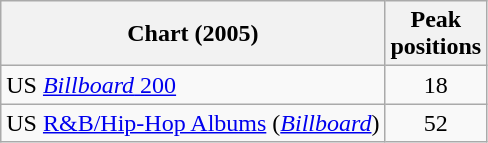<table class="wikitable sortable" border="1">
<tr>
<th>Chart (2005)</th>
<th>Peak<br>positions</th>
</tr>
<tr>
<td>US <a href='#'><em>Billboard</em> 200</a></td>
<td align="center">18</td>
</tr>
<tr>
<td>US <a href='#'>R&B/Hip-Hop Albums</a> (<em><a href='#'>Billboard</a></em>)</td>
<td align="center">52</td>
</tr>
</table>
